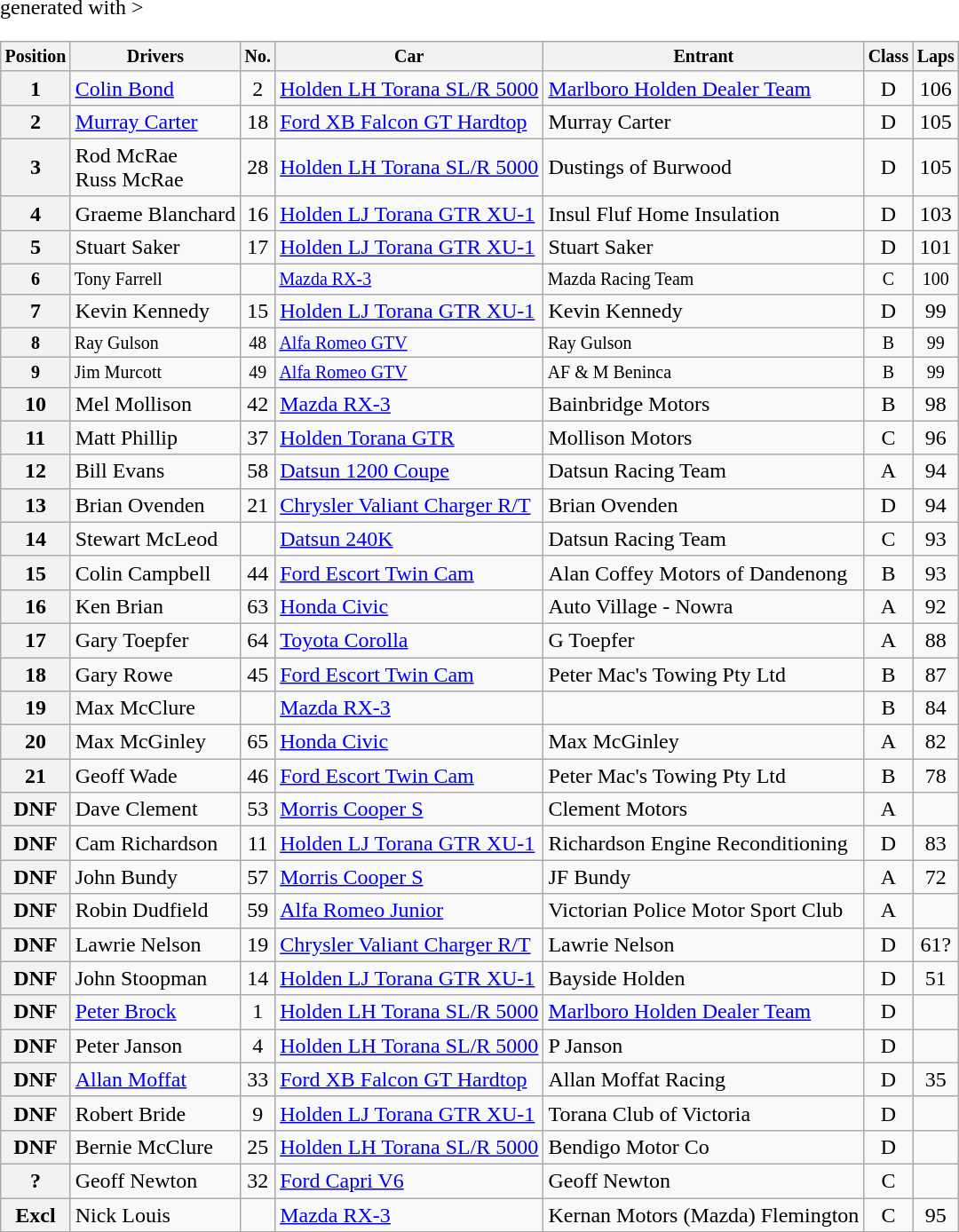<table class="wikitable" <hiddentext>generated with >
<tr style="font-size:10pt;font-weight:bold">
<th>Position</th>
<th>Drivers</th>
<th>No.</th>
<th>Car</th>
<th>Entrant</th>
<th>Class</th>
<th>Laps</th>
</tr>
<tr>
<th>1</th>
<td><a href='#'>Colin Bond</a></td>
<td align="center">2</td>
<td><a href='#'>Holden LH Torana SL/R 5000</a></td>
<td><a href='#'>Marlboro Holden Dealer Team</a></td>
<td align="center">D</td>
<td align="center">106</td>
</tr>
<tr>
<th>2</th>
<td><a href='#'>Murray Carter</a></td>
<td align="center">18</td>
<td><a href='#'>Ford XB Falcon GT Hardtop</a></td>
<td>Murray Carter</td>
<td align="center">D</td>
<td align="center">105</td>
</tr>
<tr>
<th>3</th>
<td>Rod McRae<br> Russ McRae</td>
<td align="center">28</td>
<td><a href='#'>Holden LH Torana SL/R 5000</a></td>
<td>Dustings of Burwood</td>
<td align="center">D</td>
<td align="center">105</td>
</tr>
<tr>
<th>4</th>
<td>Graeme Blanchard</td>
<td align="center">16</td>
<td><a href='#'>Holden LJ Torana GTR XU-1</a></td>
<td>Insul Fluf Home Insulation</td>
<td align="center">D</td>
<td align="center">103</td>
</tr>
<tr>
<th>5</th>
<td>Stuart Saker</td>
<td align="center">17</td>
<td><a href='#'>Holden LJ Torana GTR XU-1</a></td>
<td>Stuart Saker</td>
<td align="center">D</td>
<td align="center">101</td>
</tr>
<tr style="font-size:10pt">
<th>6</th>
<td>Tony Farrell</td>
<td align="center"></td>
<td><a href='#'>Mazda RX-3</a></td>
<td>Mazda Racing Team</td>
<td align="center">C</td>
<td align="center">100</td>
</tr>
<tr>
<th>7</th>
<td>Kevin Kennedy</td>
<td align="center">15</td>
<td><a href='#'>Holden LJ Torana GTR XU-1</a></td>
<td>Kevin Kennedy</td>
<td align="center">D</td>
<td align="center">99</td>
</tr>
<tr style="font-size:10pt">
<th>8</th>
<td>Ray Gulson</td>
<td align="center">48</td>
<td><a href='#'>Alfa Romeo GTV</a></td>
<td>Ray Gulson</td>
<td align="center">B</td>
<td align="center">99</td>
</tr>
<tr style="font-size:10pt">
<th>9</th>
<td>Jim Murcott</td>
<td align="center">49</td>
<td><a href='#'>Alfa Romeo GTV</a></td>
<td>AF & M Beninca</td>
<td align="center">B</td>
<td align="center">99</td>
</tr>
<tr>
<th>10</th>
<td>Mel Mollison</td>
<td align="center">42</td>
<td><a href='#'>Mazda RX-3</a></td>
<td>Bainbridge Motors</td>
<td align="center">B</td>
<td align="center">98</td>
</tr>
<tr>
<th>11</th>
<td>Matt Phillip</td>
<td align="center">37</td>
<td><a href='#'>Holden Torana GTR</a></td>
<td>Mollison Motors</td>
<td align="center">C</td>
<td align="center">96</td>
</tr>
<tr>
<th>12</th>
<td>Bill Evans</td>
<td align="center">58</td>
<td><a href='#'>Datsun 1200 Coupe</a></td>
<td>Datsun Racing Team</td>
<td align="center">A</td>
<td align="center">94</td>
</tr>
<tr>
<th>13</th>
<td>Brian Ovenden</td>
<td align="center">21</td>
<td><a href='#'>Chrysler Valiant Charger R/T</a></td>
<td>Brian Ovenden</td>
<td align="center">D</td>
<td align="center">94</td>
</tr>
<tr>
<th>14</th>
<td>Stewart McLeod</td>
<td align="center"></td>
<td><a href='#'>Datsun 240K</a></td>
<td>Datsun Racing Team</td>
<td align="center">C</td>
<td align="center">93</td>
</tr>
<tr>
<th>15</th>
<td>Colin Campbell</td>
<td align="center">44</td>
<td><a href='#'>Ford Escort Twin Cam</a></td>
<td>Alan Coffey Motors of Dandenong</td>
<td align="center">B</td>
<td align="center">93</td>
</tr>
<tr>
<th>16</th>
<td>Ken Brian</td>
<td align="center">63</td>
<td><a href='#'>Honda Civic</a></td>
<td>Auto Village - Nowra</td>
<td align="center">A</td>
<td align="center">92</td>
</tr>
<tr>
<th>17</th>
<td>Gary Toepfer</td>
<td align="center">64</td>
<td><a href='#'>Toyota Corolla</a></td>
<td>G Toepfer</td>
<td align="center">A</td>
<td align="center">88</td>
</tr>
<tr>
<th>18</th>
<td>Gary Rowe</td>
<td align="center">45</td>
<td><a href='#'>Ford Escort Twin Cam</a></td>
<td>Peter Mac's Towing Pty Ltd</td>
<td align="center">B</td>
<td align="center">87</td>
</tr>
<tr>
<th>19</th>
<td>Max McClure</td>
<td align="center"></td>
<td><a href='#'>Mazda RX-3</a></td>
<td></td>
<td align="center">B</td>
<td align="center">84</td>
</tr>
<tr>
<th>20</th>
<td>Max McGinley</td>
<td align="center">65</td>
<td><a href='#'>Honda Civic</a></td>
<td>Max McGinley</td>
<td align="center">A</td>
<td align="center">82</td>
</tr>
<tr>
<th>21</th>
<td>Geoff Wade</td>
<td align="center">46</td>
<td><a href='#'>Ford Escort Twin Cam</a></td>
<td>Peter Mac's Towing Pty Ltd</td>
<td align="center">B</td>
<td align="center">78</td>
</tr>
<tr>
<th>DNF</th>
<td>Dave Clement</td>
<td align="center">53</td>
<td><a href='#'>Morris Cooper S</a></td>
<td>Clement Motors</td>
<td align="center">A</td>
<td></td>
</tr>
<tr>
<th>DNF</th>
<td>Cam Richardson</td>
<td align="center">11</td>
<td><a href='#'>Holden LJ Torana GTR XU-1</a></td>
<td>Richardson Engine Reconditioning</td>
<td align="center">D</td>
<td align="center">83</td>
</tr>
<tr>
<th>DNF</th>
<td>John Bundy</td>
<td align="center">57</td>
<td><a href='#'>Morris Cooper S</a></td>
<td>JF Bundy</td>
<td align="center">A</td>
<td align="center">72</td>
</tr>
<tr>
<th>DNF</th>
<td>Robin Dudfield</td>
<td align="center">59</td>
<td><a href='#'>Alfa Romeo Junior</a></td>
<td>Victorian Police Motor Sport Club</td>
<td align="center">A</td>
<td></td>
</tr>
<tr>
<th>DNF</th>
<td>Lawrie Nelson</td>
<td align="center">19</td>
<td><a href='#'>Chrysler Valiant Charger R/T</a></td>
<td>Lawrie Nelson</td>
<td align="center">D</td>
<td align="center">61? </td>
</tr>
<tr>
<th>DNF</th>
<td>John Stoopman</td>
<td align="center">14</td>
<td><a href='#'>Holden LJ Torana GTR XU-1</a></td>
<td>Bayside Holden</td>
<td align="center">D</td>
<td align="center">51</td>
</tr>
<tr>
<th>DNF</th>
<td><a href='#'>Peter Brock</a></td>
<td align="center">1</td>
<td><a href='#'>Holden LH Torana SL/R 5000</a></td>
<td><a href='#'>Marlboro Holden Dealer Team</a></td>
<td align="center">D</td>
<td></td>
</tr>
<tr>
<th>DNF</th>
<td>Peter Janson</td>
<td align="center">4</td>
<td><a href='#'>Holden LH Torana SL/R 5000</a></td>
<td>P Janson</td>
<td align="center">D</td>
<td></td>
</tr>
<tr>
<th>DNF</th>
<td><a href='#'>Allan Moffat</a></td>
<td align="center">33</td>
<td><a href='#'>Ford XB Falcon GT Hardtop</a></td>
<td>Allan Moffat Racing</td>
<td align="center">D</td>
<td align="center">35</td>
</tr>
<tr>
<th>DNF</th>
<td>Robert Bride</td>
<td align="center">9</td>
<td><a href='#'>Holden LJ Torana GTR XU-1</a></td>
<td>Torana Club of Victoria</td>
<td align="center">D</td>
<td></td>
</tr>
<tr>
<th>DNF</th>
<td>Bernie McClure</td>
<td align="center">25</td>
<td><a href='#'>Holden LH Torana SL/R 5000</a></td>
<td>Bendigo Motor Co</td>
<td align="center">D</td>
<td></td>
</tr>
<tr>
<th>?</th>
<td>Geoff Newton</td>
<td align="center">32</td>
<td><a href='#'>Ford Capri V6</a></td>
<td>Geoff Newton</td>
<td align="center">C</td>
<td align="center"></td>
</tr>
<tr>
<th>Excl</th>
<td>Nick Louis</td>
<td align="center"></td>
<td><a href='#'>Mazda RX-3</a></td>
<td>Kernan Motors (Mazda) Flemington</td>
<td align="center">C</td>
<td align="center">95</td>
</tr>
<tr>
</tr>
</table>
